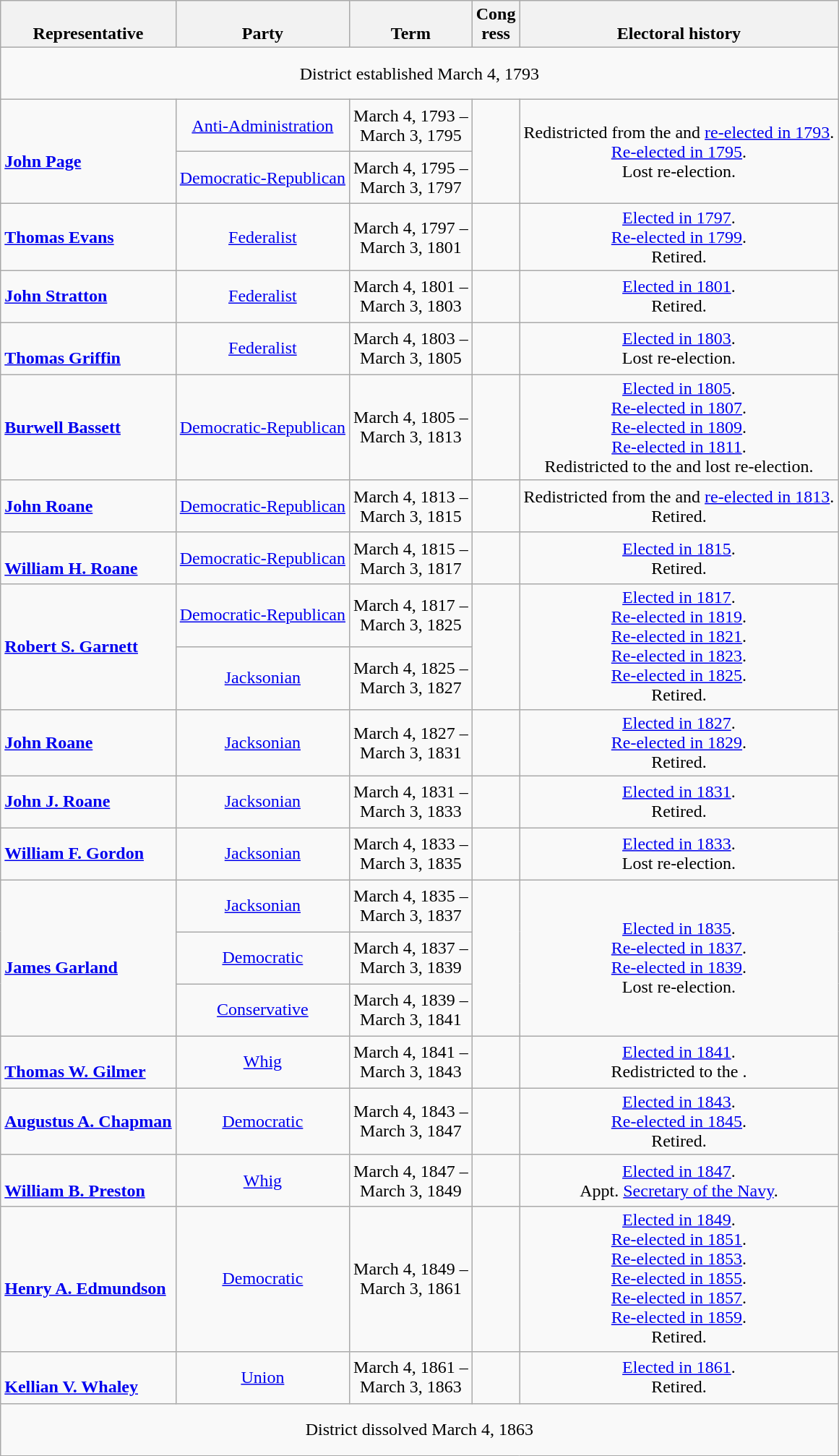<table class=wikitable style="text-align:center">
<tr valign=bottom>
<th>Representative</th>
<th>Party</th>
<th>Term</th>
<th>Cong<br>ress</th>
<th>Electoral history</th>
</tr>
<tr style="height:3em">
<td colspan=5>District established March 4, 1793</td>
</tr>
<tr style="height:3em">
<td rowspan=2 align=left><br><strong><a href='#'>John Page</a></strong><br></td>
<td><a href='#'>Anti-Administration</a></td>
<td nowrap>March 4, 1793 –<br>March 3, 1795</td>
<td rowspan=2></td>
<td rowspan=2>Redistricted from the  and <a href='#'>re-elected in 1793</a>.<br><a href='#'>Re-elected in 1795</a>.<br>Lost re-election.</td>
</tr>
<tr style="height:3em">
<td><a href='#'>Democratic-Republican</a></td>
<td nowrap>March 4, 1795 –<br>March 3, 1797</td>
</tr>
<tr style="height:3em">
<td align=left><strong><a href='#'>Thomas Evans</a></strong></td>
<td><a href='#'>Federalist</a></td>
<td nowrap>March 4, 1797 –<br>March 3, 1801</td>
<td></td>
<td><a href='#'>Elected in 1797</a>.<br><a href='#'>Re-elected in 1799</a>.<br>Retired.</td>
</tr>
<tr style="height:3em">
<td align=left><strong><a href='#'>John Stratton</a></strong></td>
<td><a href='#'>Federalist</a></td>
<td nowrap>March 4, 1801 –<br>March 3, 1803</td>
<td></td>
<td><a href='#'>Elected in 1801</a>.<br>Retired.</td>
</tr>
<tr style="height:3em">
<td align=left><br><strong><a href='#'>Thomas Griffin</a></strong><br></td>
<td><a href='#'>Federalist</a></td>
<td nowrap>March 4, 1803 –<br>March 3, 1805</td>
<td></td>
<td><a href='#'>Elected in 1803</a>.<br>Lost re-election.</td>
</tr>
<tr style="height:3em">
<td align=left><strong><a href='#'>Burwell Bassett</a></strong><br></td>
<td><a href='#'>Democratic-Republican</a></td>
<td nowrap>March 4, 1805 –<br>March 3, 1813</td>
<td></td>
<td><a href='#'>Elected in 1805</a>.<br><a href='#'>Re-elected in 1807</a>.<br><a href='#'>Re-elected in 1809</a>.<br><a href='#'>Re-elected in 1811</a>.<br>Redistricted to the  and lost re-election.</td>
</tr>
<tr style="height:3em">
<td align=left><strong><a href='#'>John Roane</a></strong><br></td>
<td><a href='#'>Democratic-Republican</a></td>
<td nowrap>March 4, 1813 –<br>March 3, 1815</td>
<td></td>
<td>Redistricted from the  and <a href='#'>re-elected in 1813</a>.<br>Retired.</td>
</tr>
<tr style="height:3em">
<td align=left><br><strong><a href='#'>William H. Roane</a></strong><br></td>
<td><a href='#'>Democratic-Republican</a></td>
<td nowrap>March 4, 1815 –<br>March 3, 1817</td>
<td></td>
<td><a href='#'>Elected in 1815</a>.<br>Retired.</td>
</tr>
<tr style="height:3em">
<td rowspan=2 align=left><strong><a href='#'>Robert S. Garnett</a></strong><br></td>
<td><a href='#'>Democratic-Republican</a></td>
<td nowrap>March 4, 1817 –<br>March 3, 1825</td>
<td rowspan=2></td>
<td rowspan=2><a href='#'>Elected in 1817</a>.<br><a href='#'>Re-elected in 1819</a>.<br><a href='#'>Re-elected in 1821</a>.<br><a href='#'>Re-elected in 1823</a>.<br><a href='#'>Re-elected in 1825</a>.<br>Retired.</td>
</tr>
<tr style="height:3em">
<td><a href='#'>Jacksonian</a></td>
<td nowrap>March 4, 1825 –<br>March 3, 1827</td>
</tr>
<tr style="height:3em">
<td align=left><strong><a href='#'>John Roane</a></strong><br></td>
<td><a href='#'>Jacksonian</a></td>
<td nowrap>March 4, 1827 –<br>March 3, 1831</td>
<td></td>
<td><a href='#'>Elected in 1827</a>.<br><a href='#'>Re-elected in 1829</a>.<br>Retired.</td>
</tr>
<tr style="height:3em">
<td align=left><strong><a href='#'>John J. Roane</a></strong><br></td>
<td><a href='#'>Jacksonian</a></td>
<td nowrap>March 4, 1831 –<br>March 3, 1833</td>
<td></td>
<td><a href='#'>Elected in 1831</a>.<br>Retired.</td>
</tr>
<tr style="height:3em">
<td align=left><strong><a href='#'>William F. Gordon</a></strong><br></td>
<td><a href='#'>Jacksonian</a></td>
<td nowrap>March 4, 1833 –<br>March 3, 1835</td>
<td></td>
<td><a href='#'>Elected in 1833</a>.<br>Lost re-election.</td>
</tr>
<tr style="height:3em">
<td rowspan=3 align=left><br><strong><a href='#'>James Garland</a></strong><br></td>
<td><a href='#'>Jacksonian</a></td>
<td nowrap>March 4, 1835 –<br>March 3, 1837</td>
<td rowspan=3></td>
<td rowspan=3><a href='#'>Elected in 1835</a>.<br><a href='#'>Re-elected in 1837</a>.<br> <a href='#'>Re-elected in 1839</a>.<br>Lost re-election.</td>
</tr>
<tr style="height:3em">
<td><a href='#'>Democratic</a></td>
<td nowrap>March 4, 1837 –<br>March 3, 1839</td>
</tr>
<tr style="height:3em">
<td><a href='#'>Conservative</a></td>
<td nowrap>March 4, 1839 –<br>March 3, 1841</td>
</tr>
<tr style="height:3em">
<td align=left><br><strong><a href='#'>Thomas W. Gilmer</a></strong><br></td>
<td><a href='#'>Whig</a></td>
<td nowrap>March 4, 1841 –<br>March 3, 1843</td>
<td></td>
<td><a href='#'>Elected in 1841</a>.<br>Redistricted to the .</td>
</tr>
<tr style="height:3em">
<td align=left><strong><a href='#'>Augustus A. Chapman</a></strong><br></td>
<td><a href='#'>Democratic</a></td>
<td nowrap>March 4, 1843 –<br>March 3, 1847</td>
<td></td>
<td><a href='#'>Elected in 1843</a>.<br><a href='#'>Re-elected in 1845</a>.<br>Retired.</td>
</tr>
<tr style="height:3em">
<td align=left><br><strong><a href='#'>William B. Preston</a></strong><br></td>
<td><a href='#'>Whig</a></td>
<td nowrap>March 4, 1847 –<br>March 3, 1849</td>
<td></td>
<td><a href='#'>Elected in 1847</a>.<br>Appt. <a href='#'>Secretary of the Navy</a>.</td>
</tr>
<tr style="height:3em">
<td align=left><br><strong><a href='#'>Henry A. Edmundson</a></strong><br></td>
<td><a href='#'>Democratic</a></td>
<td nowrap>March 4, 1849 –<br>March 3, 1861</td>
<td></td>
<td><a href='#'>Elected in 1849</a>.<br><a href='#'>Re-elected in 1851</a>.<br><a href='#'>Re-elected in 1853</a>.<br><a href='#'>Re-elected in 1855</a>.<br><a href='#'>Re-elected in 1857</a>.<br><a href='#'>Re-elected in 1859</a>.<br>Retired.</td>
</tr>
<tr style="height:3em">
<td align=left><br><strong><a href='#'>Kellian V. Whaley</a></strong><br></td>
<td><a href='#'>Union</a></td>
<td nowrap>March 4, 1861 –<br>March 3, 1863</td>
<td></td>
<td><a href='#'>Elected in 1861</a>.<br>Retired.</td>
</tr>
<tr style="height:3em">
<td colspan=5>District dissolved March 4, 1863</td>
</tr>
</table>
